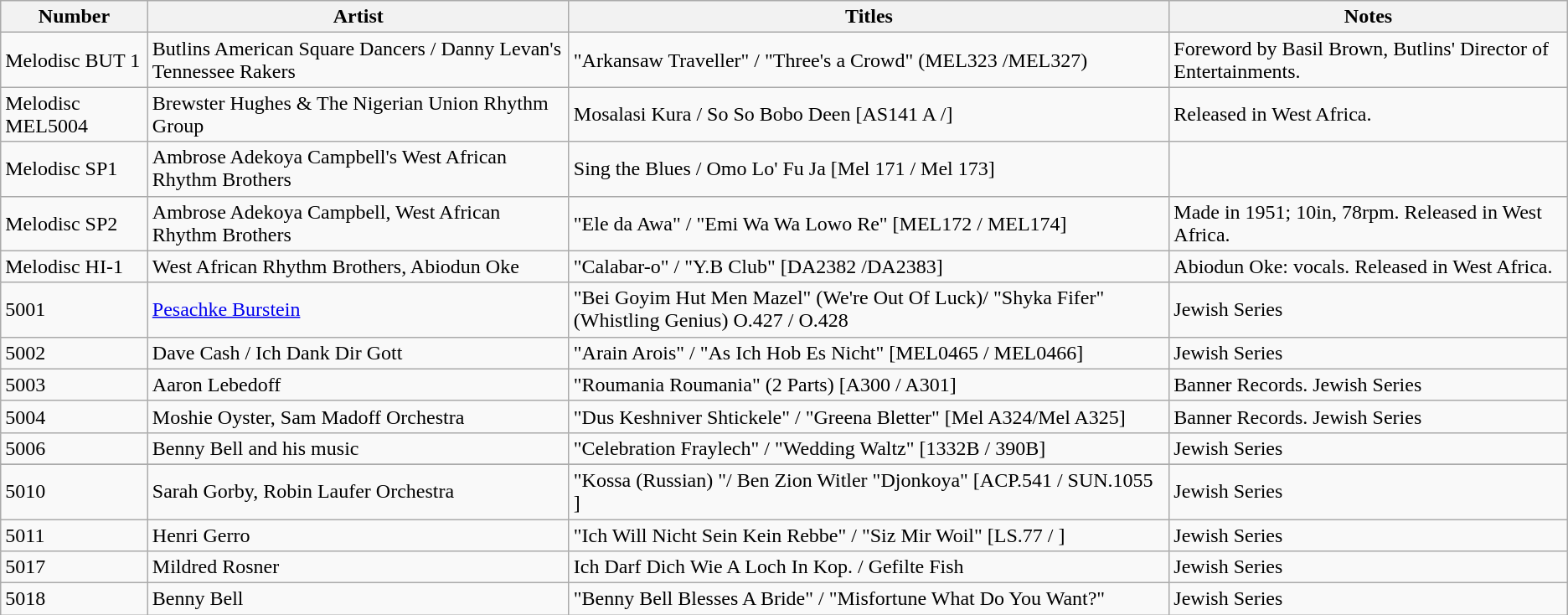<table class="wikitable">
<tr>
<th>Number</th>
<th>Artist</th>
<th>Titles</th>
<th>Notes</th>
</tr>
<tr>
<td>Melodisc BUT 1</td>
<td>Butlins American Square Dancers / Danny Levan's Tennessee Rakers</td>
<td>"Arkansaw Traveller" /  "Three's a Crowd" (MEL323 /MEL327)</td>
<td>Foreword by Basil Brown, Butlins' Director of Entertainments.</td>
</tr>
<tr>
<td>Melodisc MEL5004</td>
<td>Brewster Hughes & The Nigerian Union Rhythm Group</td>
<td>Mosalasi Kura / So So Bobo Deen  [AS141 A /]</td>
<td>Released in West Africa.</td>
</tr>
<tr>
<td>Melodisc SP1</td>
<td>Ambrose Adekoya Campbell's West African Rhythm Brothers</td>
<td>Sing the Blues /  Omo Lo' Fu Ja    [Mel 171 / Mel 173]</td>
<td></td>
</tr>
<tr>
<td>Melodisc SP2</td>
<td>Ambrose Adekoya Campbell, West African Rhythm Brothers</td>
<td>"Ele da Awa" / "Emi Wa Wa Lowo Re"  [MEL172 / MEL174]</td>
<td>Made in 1951; 10in, 78rpm. Released in West Africa.</td>
</tr>
<tr>
<td>Melodisc HI-1</td>
<td>West African Rhythm Brothers, Abiodun Oke</td>
<td>"Calabar-o" / "Y.B Club" [DA2382 /DA2383]</td>
<td>Abiodun Oke: vocals. Released in West Africa.</td>
</tr>
<tr>
<td>5001</td>
<td><a href='#'>Pesachke Burstein</a></td>
<td>"Bei Goyim Hut Men Mazel" (We're Out Of Luck)/ "Shyka Fifer" (Whistling Genius) O.427 / O.428</td>
<td>Jewish Series</td>
</tr>
<tr>
<td>5002</td>
<td>Dave Cash / Ich Dank Dir Gott</td>
<td>"Arain Arois"  / "As Ich Hob Es Nicht" [MEL0465 / MEL0466]</td>
<td>Jewish Series</td>
</tr>
<tr>
<td>5003</td>
<td>Aaron Lebedoff</td>
<td>"Roumania Roumania" (2 Parts)  [A300 / A301]</td>
<td>Banner Records.  Jewish Series</td>
</tr>
<tr>
<td>5004</td>
<td>Moshie Oyster, Sam Madoff Orchestra</td>
<td>"Dus Keshniver Shtickele" / "Greena Bletter" [Mel A324/Mel A325]</td>
<td>Banner Records.  Jewish Series</td>
</tr>
<tr>
<td>5006</td>
<td>Benny Bell and his music</td>
<td>"Celebration Fraylech" / "Wedding Waltz" [1332B / 390B]</td>
<td>Jewish Series</td>
</tr>
<tr>
</tr>
<tr>
<td>5010</td>
<td>Sarah Gorby, Robin Laufer Orchestra</td>
<td>"Kossa (Russian) "/  Ben Zion Witler "Djonkoya" [ACP.541 / SUN.1055 ]</td>
<td>Jewish Series</td>
</tr>
<tr>
<td>5011</td>
<td>Henri Gerro</td>
<td>"Ich Will Nicht Sein Kein Rebbe" / "Siz Mir Woil"  [LS.77 / ]</td>
<td>Jewish Series</td>
</tr>
<tr>
<td>5017</td>
<td>Mildred Rosner</td>
<td>Ich Darf Dich Wie A Loch In Kop. / Gefilte Fish</td>
<td>Jewish Series</td>
</tr>
<tr>
<td>5018</td>
<td>Benny Bell</td>
<td>"Benny Bell Blesses A Bride" / "Misfortune What Do You Want?"</td>
<td>Jewish Series</td>
</tr>
</table>
